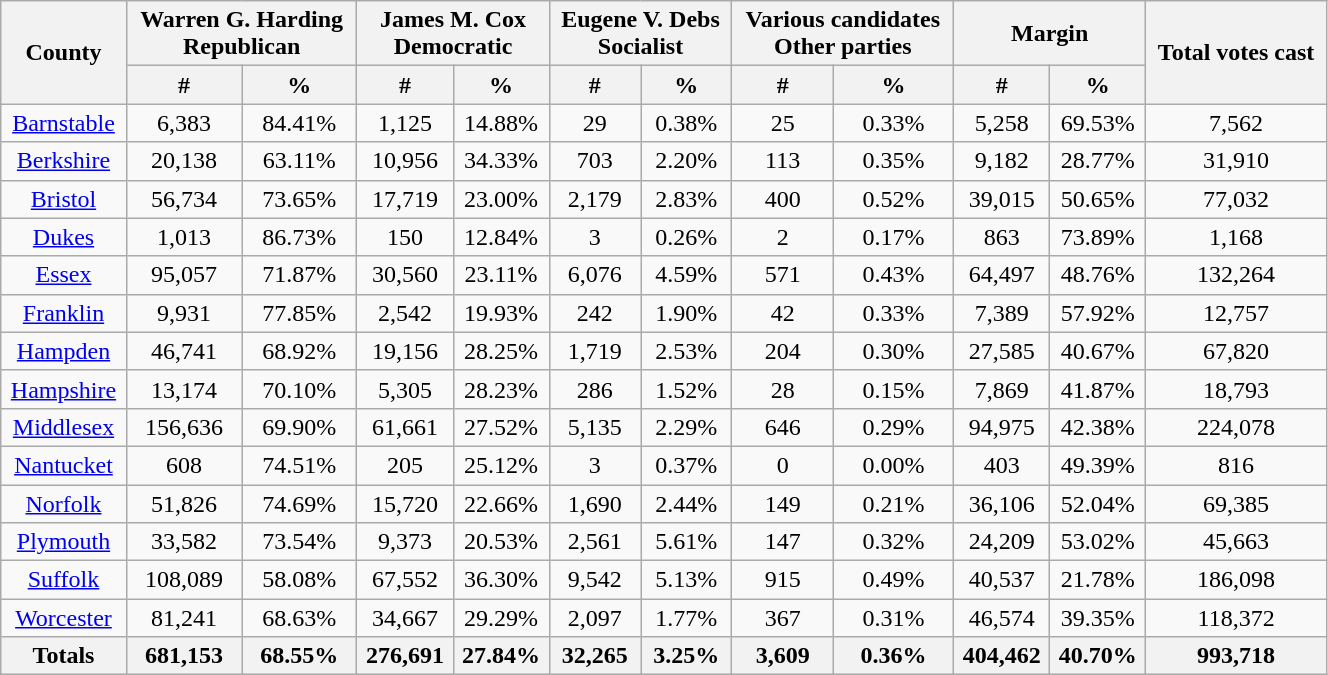<table width="70%"  class="wikitable sortable" style="text-align:center">
<tr>
<th colspan="1" rowspan="2">County</th>
<th style="text-align:center;" colspan="2">Warren G. Harding<br>Republican</th>
<th style="text-align:center;" colspan="2">James M. Cox<br>Democratic</th>
<th style="text-align:center;" colspan="2">Eugene V. Debs<br>Socialist</th>
<th style="text-align:center;" colspan="2">Various candidates<br>Other parties</th>
<th style="text-align:center;" colspan="2">Margin</th>
<th colspan="1" rowspan="2" style="text-align:center;">Total votes cast</th>
</tr>
<tr>
<th style="text-align:center;" data-sort-type="number">#</th>
<th style="text-align:center;" data-sort-type="number">%</th>
<th style="text-align:center;" data-sort-type="number">#</th>
<th style="text-align:center;" data-sort-type="number">%</th>
<th style="text-align:center;" data-sort-type="number">#</th>
<th style="text-align:center;" data-sort-type="number">%</th>
<th style="text-align:center;" data-sort-type="number">#</th>
<th style="text-align:center;" data-sort-type="number">%</th>
<th style="text-align:center;" data-sort-type="number">#</th>
<th style="text-align:center;" data-sort-type="number">%</th>
</tr>
<tr style="text-align:center;">
<td><a href='#'>Barnstable</a></td>
<td>6,383</td>
<td>84.41%</td>
<td>1,125</td>
<td>14.88%</td>
<td>29</td>
<td>0.38%</td>
<td>25</td>
<td>0.33%</td>
<td>5,258</td>
<td>69.53%</td>
<td>7,562</td>
</tr>
<tr style="text-align:center;">
<td><a href='#'>Berkshire</a></td>
<td>20,138</td>
<td>63.11%</td>
<td>10,956</td>
<td>34.33%</td>
<td>703</td>
<td>2.20%</td>
<td>113</td>
<td>0.35%</td>
<td>9,182</td>
<td>28.77%</td>
<td>31,910</td>
</tr>
<tr style="text-align:center;">
<td><a href='#'>Bristol</a></td>
<td>56,734</td>
<td>73.65%</td>
<td>17,719</td>
<td>23.00%</td>
<td>2,179</td>
<td>2.83%</td>
<td>400</td>
<td>0.52%</td>
<td>39,015</td>
<td>50.65%</td>
<td>77,032</td>
</tr>
<tr style="text-align:center;">
<td><a href='#'>Dukes</a></td>
<td>1,013</td>
<td>86.73%</td>
<td>150</td>
<td>12.84%</td>
<td>3</td>
<td>0.26%</td>
<td>2</td>
<td>0.17%</td>
<td>863</td>
<td>73.89%</td>
<td>1,168</td>
</tr>
<tr style="text-align:center;">
<td><a href='#'>Essex</a></td>
<td>95,057</td>
<td>71.87%</td>
<td>30,560</td>
<td>23.11%</td>
<td>6,076</td>
<td>4.59%</td>
<td>571</td>
<td>0.43%</td>
<td>64,497</td>
<td>48.76%</td>
<td>132,264</td>
</tr>
<tr style="text-align:center;">
<td><a href='#'>Franklin</a></td>
<td>9,931</td>
<td>77.85%</td>
<td>2,542</td>
<td>19.93%</td>
<td>242</td>
<td>1.90%</td>
<td>42</td>
<td>0.33%</td>
<td>7,389</td>
<td>57.92%</td>
<td>12,757</td>
</tr>
<tr style="text-align:center;">
<td><a href='#'>Hampden</a></td>
<td>46,741</td>
<td>68.92%</td>
<td>19,156</td>
<td>28.25%</td>
<td>1,719</td>
<td>2.53%</td>
<td>204</td>
<td>0.30%</td>
<td>27,585</td>
<td>40.67%</td>
<td>67,820</td>
</tr>
<tr style="text-align:center;">
<td><a href='#'>Hampshire</a></td>
<td>13,174</td>
<td>70.10%</td>
<td>5,305</td>
<td>28.23%</td>
<td>286</td>
<td>1.52%</td>
<td>28</td>
<td>0.15%</td>
<td>7,869</td>
<td>41.87%</td>
<td>18,793</td>
</tr>
<tr style="text-align:center;">
<td><a href='#'>Middlesex</a></td>
<td>156,636</td>
<td>69.90%</td>
<td>61,661</td>
<td>27.52%</td>
<td>5,135</td>
<td>2.29%</td>
<td>646</td>
<td>0.29%</td>
<td>94,975</td>
<td>42.38%</td>
<td>224,078</td>
</tr>
<tr style="text-align:center;">
<td><a href='#'>Nantucket</a></td>
<td>608</td>
<td>74.51%</td>
<td>205</td>
<td>25.12%</td>
<td>3</td>
<td>0.37%</td>
<td>0</td>
<td>0.00%</td>
<td>403</td>
<td>49.39%</td>
<td>816</td>
</tr>
<tr style="text-align:center;">
<td><a href='#'>Norfolk</a></td>
<td>51,826</td>
<td>74.69%</td>
<td>15,720</td>
<td>22.66%</td>
<td>1,690</td>
<td>2.44%</td>
<td>149</td>
<td>0.21%</td>
<td>36,106</td>
<td>52.04%</td>
<td>69,385</td>
</tr>
<tr style="text-align:center;">
<td><a href='#'>Plymouth</a></td>
<td>33,582</td>
<td>73.54%</td>
<td>9,373</td>
<td>20.53%</td>
<td>2,561</td>
<td>5.61%</td>
<td>147</td>
<td>0.32%</td>
<td>24,209</td>
<td>53.02%</td>
<td>45,663</td>
</tr>
<tr style="text-align:center;">
<td><a href='#'>Suffolk</a></td>
<td>108,089</td>
<td>58.08%</td>
<td>67,552</td>
<td>36.30%</td>
<td>9,542</td>
<td>5.13%</td>
<td>915</td>
<td>0.49%</td>
<td>40,537</td>
<td>21.78%</td>
<td>186,098</td>
</tr>
<tr style="text-align:center;">
<td><a href='#'>Worcester</a></td>
<td>81,241</td>
<td>68.63%</td>
<td>34,667</td>
<td>29.29%</td>
<td>2,097</td>
<td>1.77%</td>
<td>367</td>
<td>0.31%</td>
<td>46,574</td>
<td>39.35%</td>
<td>118,372</td>
</tr>
<tr style="text-align:center;">
<th>Totals</th>
<th>681,153</th>
<th>68.55%</th>
<th>276,691</th>
<th>27.84%</th>
<th>32,265</th>
<th>3.25%</th>
<th>3,609</th>
<th>0.36%</th>
<th>404,462</th>
<th>40.70%</th>
<th>993,718</th>
</tr>
</table>
